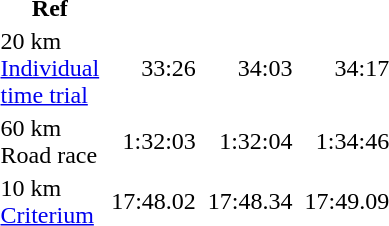<table>
<tr>
<th>Ref</th>
</tr>
<tr>
<td>20 km<br><a href='#'>Individual<br>time trial</a></td>
<td></td>
<td align=right>33:26</td>
<td></td>
<td align=right>34:03</td>
<td></td>
<td align=right>34:17</td>
<td align=center></td>
</tr>
<tr>
<td>60 km<br>Road race</td>
<td></td>
<td align=right>1:32:03</td>
<td></td>
<td align=right>1:32:04</td>
<td></td>
<td align=right>1:34:46</td>
<td align=center></td>
</tr>
<tr>
<td>10 km<br><a href='#'>Criterium</a></td>
<td></td>
<td align=right>17:48.02</td>
<td></td>
<td align=right>17:48.34</td>
<td></td>
<td align=right>17:49.09</td>
<td align=center></td>
</tr>
</table>
